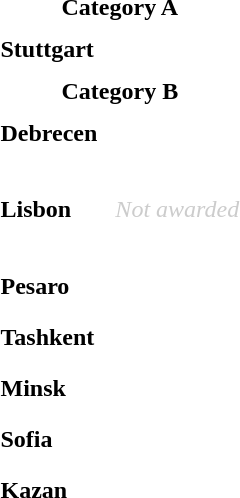<table>
<tr>
<td colspan="4" style="text-align:center;"><strong>Category A</strong></td>
</tr>
<tr>
<th scope=row style="text-align:left">Stuttgart</th>
<td style="height:30px;" font-size:95%"></td>
<td style="height:30px;" font-size:95%"></td>
<td style="height:30px;" font-size:95%"></td>
</tr>
<tr>
<td colspan="4" style="text-align:center;"><strong>Category B</strong></td>
</tr>
<tr>
<th scope=row style="text-align:left">Debrecen</th>
<td style="height:30px;"></td>
<td style="height:30px;"></td>
<td style="height:30px;"></td>
</tr>
<tr>
<th rowspan=2 scope=row style="text-align:left">Lisbon</th>
<td rowspan=2></td>
<td style="height:30px;"></td>
<td rowspan=2 style=color:#ccc><em>Not awarded</em></td>
</tr>
<tr>
<td style="height:30px;"></td>
</tr>
<tr>
<th scope=row style="text-align:left">Pesaro</th>
<td style="height:30px;"></td>
<td style="height:30px;"></td>
<td style="height:30px;"></td>
</tr>
<tr>
<th scope=row style="text-align:left">Tashkent</th>
<td style="height:30px;"></td>
<td style="height:30px;"></td>
<td style="height:30px;"></td>
</tr>
<tr>
<th scope=row style="text-align:left">Minsk</th>
<td style="height:30px;"></td>
<td style="height:30px;"></td>
<td style="height:30px;"></td>
</tr>
<tr>
<th scope=row style="text-align:left">Sofia</th>
<td style="height:30px;"></td>
<td style="height:30px;"></td>
<td style="height:30px;"></td>
</tr>
<tr>
<th scope=row style="text-align:left">Kazan</th>
<td style="height:30px;"></td>
<td style="height:30px;"></td>
<td style="height:30px;"></td>
</tr>
</table>
